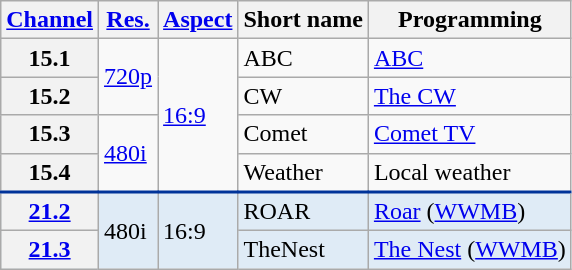<table class="wikitable">
<tr>
<th scope = "col"><a href='#'>Channel</a></th>
<th scope = "col"><a href='#'>Res.</a></th>
<th scope = "col"><a href='#'>Aspect</a></th>
<th scope = "col">Short name</th>
<th scope = "col">Programming</th>
</tr>
<tr>
<th scope = "row">15.1</th>
<td rowspan="2"><a href='#'>720p</a></td>
<td rowspan="4"><a href='#'>16:9</a></td>
<td>ABC</td>
<td><a href='#'>ABC</a></td>
</tr>
<tr>
<th scope = "row">15.2</th>
<td>CW</td>
<td><a href='#'>The CW</a></td>
</tr>
<tr>
<th scope = "row">15.3</th>
<td rowspan="2"><a href='#'>480i</a></td>
<td>Comet</td>
<td><a href='#'>Comet TV</a></td>
</tr>
<tr>
<th scope = "row">15.4</th>
<td>Weather</td>
<td>Local weather</td>
</tr>
<tr style="background-color:#DFEBF6; border-top: 2px solid #003399;">
<th scope = "row"><a href='#'>21.2</a></th>
<td rowspan="2">480i</td>
<td rowspan="2">16:9</td>
<td>ROAR</td>
<td><a href='#'>Roar</a> (<a href='#'>WWMB</a>)</td>
</tr>
<tr style="background-color:#DFEBF6;">
<th scope = "row"><a href='#'>21.3</a></th>
<td>TheNest</td>
<td><a href='#'>The Nest</a> (<a href='#'>WWMB</a>)</td>
</tr>
</table>
